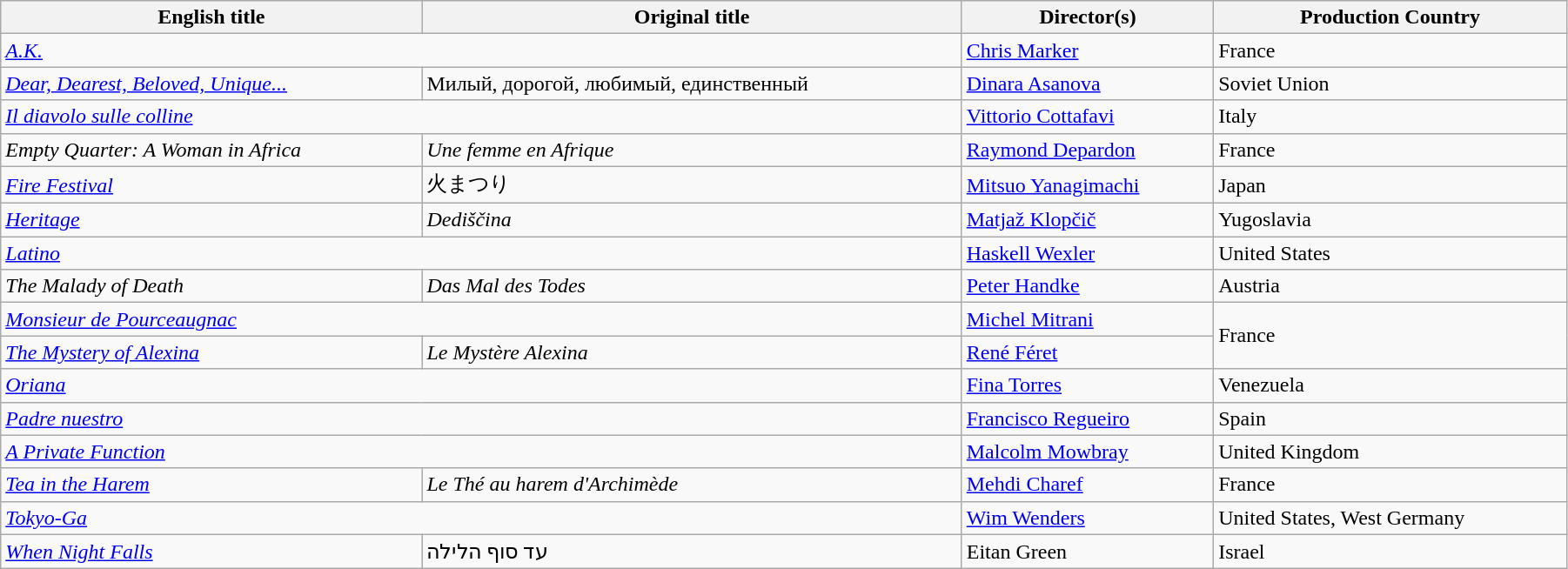<table class="wikitable" width="95%" cellpadding="5">
<tr>
<th>English title</th>
<th>Original title</th>
<th>Director(s)</th>
<th>Production Country</th>
</tr>
<tr>
<td colspan="2"><em><a href='#'>A.K.</a></em></td>
<td><a href='#'>Chris Marker</a></td>
<td>France</td>
</tr>
<tr>
<td><em><a href='#'>Dear, Dearest, Beloved, Unique...</a></em></td>
<td>Милый, дорогой, любимый, единственный</td>
<td><a href='#'>Dinara Asanova</a></td>
<td>Soviet Union</td>
</tr>
<tr>
<td colspan="2"><em><a href='#'>Il diavolo sulle colline</a></em></td>
<td><a href='#'>Vittorio Cottafavi</a></td>
<td>Italy</td>
</tr>
<tr>
<td><em>Empty Quarter: A Woman in Africa</em></td>
<td><em>Une femme en Afrique</em></td>
<td><a href='#'>Raymond Depardon</a></td>
<td>France</td>
</tr>
<tr>
<td><em><a href='#'>Fire Festival</a></em></td>
<td>火まつり</td>
<td><a href='#'>Mitsuo Yanagimachi</a></td>
<td>Japan</td>
</tr>
<tr>
<td><em><a href='#'>Heritage</a></em></td>
<td><em>Dediščina</em></td>
<td><a href='#'>Matjaž Klopčič</a></td>
<td>Yugoslavia</td>
</tr>
<tr>
<td colspan="2"><em><a href='#'>Latino</a></em></td>
<td><a href='#'>Haskell Wexler</a></td>
<td>United States</td>
</tr>
<tr>
<td><em>The Malady of Death</em></td>
<td><em>Das Mal des Todes</em></td>
<td><a href='#'>Peter Handke</a></td>
<td>Austria</td>
</tr>
<tr>
<td colspan="2"><em><a href='#'>Monsieur de Pourceaugnac</a></em></td>
<td><a href='#'>Michel Mitrani</a></td>
<td rowspan="2">France</td>
</tr>
<tr>
<td><em><a href='#'>The Mystery of Alexina</a></em></td>
<td><em>Le Mystère Alexina</em></td>
<td><a href='#'>René Féret</a></td>
</tr>
<tr>
<td colspan="2"><em><a href='#'>Oriana</a></em></td>
<td><a href='#'>Fina Torres</a></td>
<td>Venezuela</td>
</tr>
<tr>
<td colspan="2"><em><a href='#'>Padre nuestro</a></em></td>
<td><a href='#'>Francisco Regueiro</a></td>
<td>Spain</td>
</tr>
<tr>
<td colspan="2"><em><a href='#'>A Private Function</a></em></td>
<td><a href='#'>Malcolm Mowbray</a></td>
<td>United Kingdom</td>
</tr>
<tr>
<td><em><a href='#'>Tea in the Harem</a></em></td>
<td><em>Le Thé au harem d'Archimède</em></td>
<td><a href='#'>Mehdi Charef</a></td>
<td>France</td>
</tr>
<tr>
<td colspan="2"><em><a href='#'>Tokyo-Ga</a></em></td>
<td><a href='#'>Wim Wenders</a></td>
<td>United States, West Germany</td>
</tr>
<tr>
<td><em><a href='#'>When Night Falls</a></em></td>
<td>עד סוף הלילה</td>
<td>Eitan Green</td>
<td>Israel</td>
</tr>
</table>
